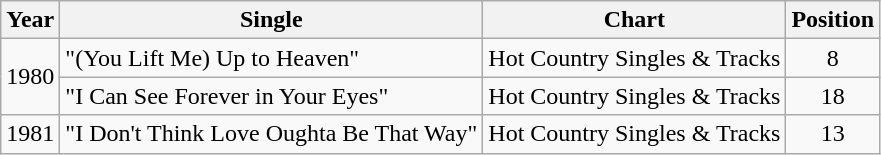<table class="wikitable">
<tr>
<th>Year</th>
<th>Single</th>
<th>Chart</th>
<th>Position</th>
</tr>
<tr>
<td rowspan="2">1980</td>
<td>"(You Lift Me) Up to Heaven"</td>
<td>Hot Country Singles & Tracks</td>
<td align="center">8</td>
</tr>
<tr>
<td>"I Can See Forever in Your Eyes"</td>
<td>Hot Country Singles & Tracks</td>
<td align="center">18</td>
</tr>
<tr>
<td>1981</td>
<td>"I Don't Think Love Oughta Be That Way"</td>
<td>Hot Country Singles & Tracks</td>
<td align="center">13</td>
</tr>
</table>
